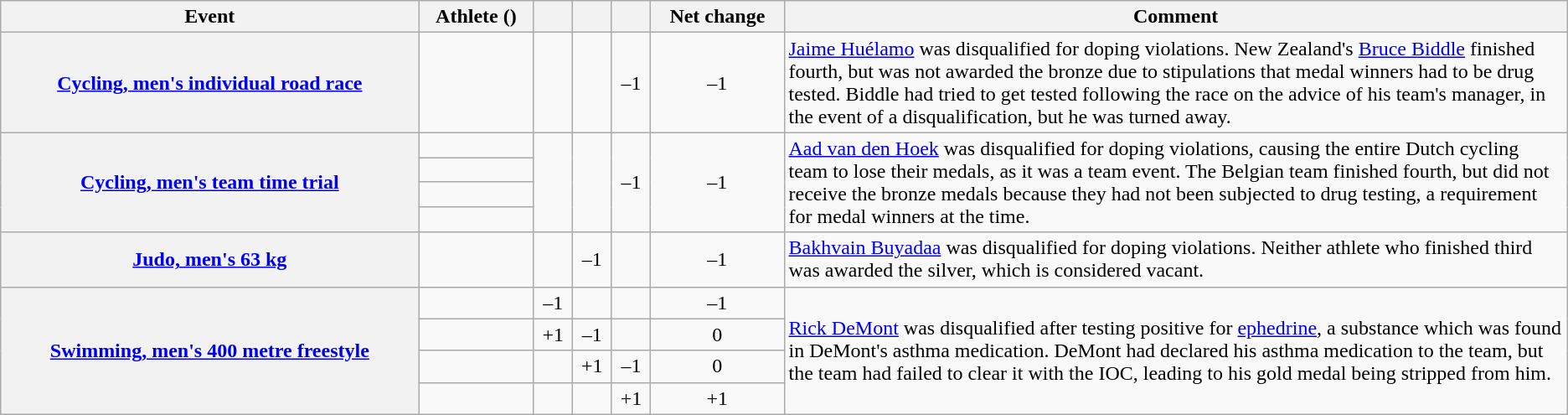<table class="wikitable" style="text-align:center;">
<tr>
<th scope="col">Event</th>
<th scope="col">Athlete ()</th>
<th scope="col"></th>
<th scope="col"></th>
<th scope="col"></th>
<th scope="col">Net change</th>
<th scope="col" style="width:50%">Comment</th>
</tr>
<tr>
<th scope="row"><a href='#'>Cycling, men's individual road race</a></th>
<td align="left"> </td>
<td></td>
<td></td>
<td>–1</td>
<td>–1</td>
<td align="left"><a href='#'>Jaime Huélamo</a> was disqualified for doping violations. New Zealand's <a href='#'>Bruce Biddle</a> finished fourth, but was not awarded the bronze due to stipulations that medal winners had to be drug tested. Biddle had tried to get tested following the race on the advice of his team's manager, in the event of a disqualification, but he was turned away.</td>
</tr>
<tr>
<th scope="rowgroup" rowspan="4"><a href='#'>Cycling, men's team time trial</a></th>
<td align="left"></td>
<td rowspan="4"></td>
<td rowspan="4"></td>
<td rowspan="4">–1</td>
<td rowspan="4">–1</td>
<td rowspan="4" align="left"><a href='#'>Aad van den Hoek</a> was disqualified for doping violations, causing the entire Dutch cycling team to lose their medals, as it was a team event. The Belgian team finished fourth, but did not receive the bronze medals because they had not been subjected to drug testing, a requirement for medal winners at the time.</td>
</tr>
<tr>
<td align="left"></td>
</tr>
<tr>
<td align="left"></td>
</tr>
<tr>
<td align="left"> </td>
</tr>
<tr>
<th scope="row"><a href='#'>Judo, men's 63 kg</a></th>
<td align="left"> </td>
<td></td>
<td>–1</td>
<td></td>
<td>–1</td>
<td align="left"><a href='#'>Bakhvain Buyadaa</a> was disqualified for doping violations. Neither athlete who finished third was awarded the silver, which is considered vacant.</td>
</tr>
<tr>
<th scope="rowgroup" rowspan="4"><a href='#'>Swimming, men's 400 metre freestyle</a></th>
<td align="left"> </td>
<td>–1</td>
<td></td>
<td></td>
<td>–1</td>
<td rowspan="4" align="left"><a href='#'>Rick DeMont</a> was disqualified after testing positive for <a href='#'>ephedrine</a>, a substance which was found in DeMont's asthma medication. DeMont had declared his asthma medication to the team, but the team had failed to clear it with the IOC, leading to his gold medal being stripped from him.</td>
</tr>
<tr>
<td align="left"></td>
<td>+1</td>
<td>–1</td>
<td></td>
<td>0</td>
</tr>
<tr>
<td align="left"></td>
<td></td>
<td>+1</td>
<td>–1</td>
<td>0</td>
</tr>
<tr>
<td align="left"></td>
<td></td>
<td></td>
<td>+1</td>
<td>+1</td>
</tr>
</table>
